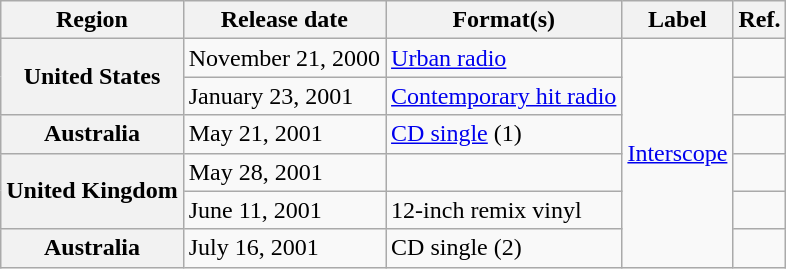<table class="wikitable plainrowheaders">
<tr>
<th scope="col">Region</th>
<th scope="col">Release date</th>
<th scope="col">Format(s)</th>
<th scope="col">Label</th>
<th scope="col">Ref.</th>
</tr>
<tr>
<th scope="row" rowspan="2">United States</th>
<td>November 21, 2000</td>
<td><a href='#'>Urban radio</a></td>
<td rowspan="6"><a href='#'>Interscope</a></td>
<td></td>
</tr>
<tr>
<td>January 23, 2001</td>
<td><a href='#'>Contemporary hit radio</a></td>
<td></td>
</tr>
<tr>
<th scope="row">Australia</th>
<td>May 21, 2001</td>
<td><a href='#'>CD single</a> (1)</td>
<td></td>
</tr>
<tr>
<th scope="row" rowspan="2">United Kingdom</th>
<td>May 28, 2001</td>
<td></td>
<td></td>
</tr>
<tr>
<td>June 11, 2001</td>
<td>12-inch remix vinyl</td>
<td></td>
</tr>
<tr>
<th scope="row">Australia</th>
<td>July 16, 2001</td>
<td>CD single (2)</td>
<td></td>
</tr>
</table>
